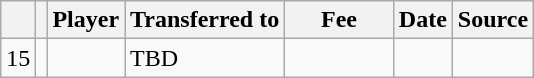<table class="wikitable plainrowheaders sortable">
<tr>
<th></th>
<th></th>
<th scope=col>Player</th>
<th>Transferred to</th>
<th !scope=col; style="width: 65px;">Fee</th>
<th scope=col>Date</th>
<th scope=col>Source</th>
</tr>
<tr>
<td align=center>15</td>
<td align=center></td>
<td></td>
<td>TBD</td>
<td></td>
<td></td>
<td></td>
</tr>
</table>
